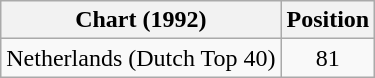<table class="wikitable">
<tr>
<th>Chart (1992)</th>
<th>Position</th>
</tr>
<tr>
<td>Netherlands (Dutch Top 40)</td>
<td align="center">81</td>
</tr>
</table>
